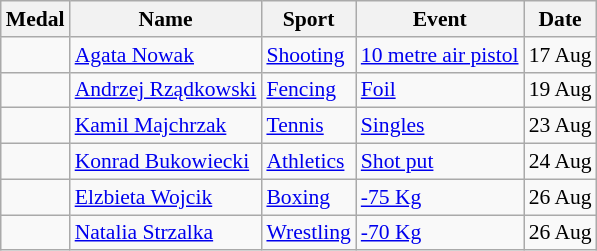<table class="wikitable sortable" style="font-size:90%">
<tr>
<th>Medal</th>
<th>Name</th>
<th>Sport</th>
<th>Event</th>
<th>Date</th>
</tr>
<tr>
<td></td>
<td><a href='#'>Agata Nowak</a></td>
<td><a href='#'>Shooting</a></td>
<td><a href='#'>10 metre air pistol</a></td>
<td>17 Aug</td>
</tr>
<tr>
<td></td>
<td><a href='#'>Andrzej Rządkowski</a></td>
<td><a href='#'>Fencing</a></td>
<td><a href='#'>Foil</a></td>
<td>19 Aug</td>
</tr>
<tr>
<td></td>
<td><a href='#'>Kamil Majchrzak</a></td>
<td><a href='#'>Tennis</a></td>
<td><a href='#'>Singles</a></td>
<td>23 Aug</td>
</tr>
<tr>
<td></td>
<td><a href='#'>Konrad Bukowiecki</a></td>
<td><a href='#'>Athletics</a></td>
<td><a href='#'>Shot put</a></td>
<td>24 Aug</td>
</tr>
<tr>
<td></td>
<td><a href='#'>Elzbieta Wojcik</a></td>
<td><a href='#'>Boxing</a></td>
<td><a href='#'>-75 Kg</a></td>
<td>26 Aug</td>
</tr>
<tr>
<td></td>
<td><a href='#'>Natalia Strzalka</a></td>
<td><a href='#'>Wrestling</a></td>
<td><a href='#'>-70 Kg</a></td>
<td>26 Aug</td>
</tr>
</table>
